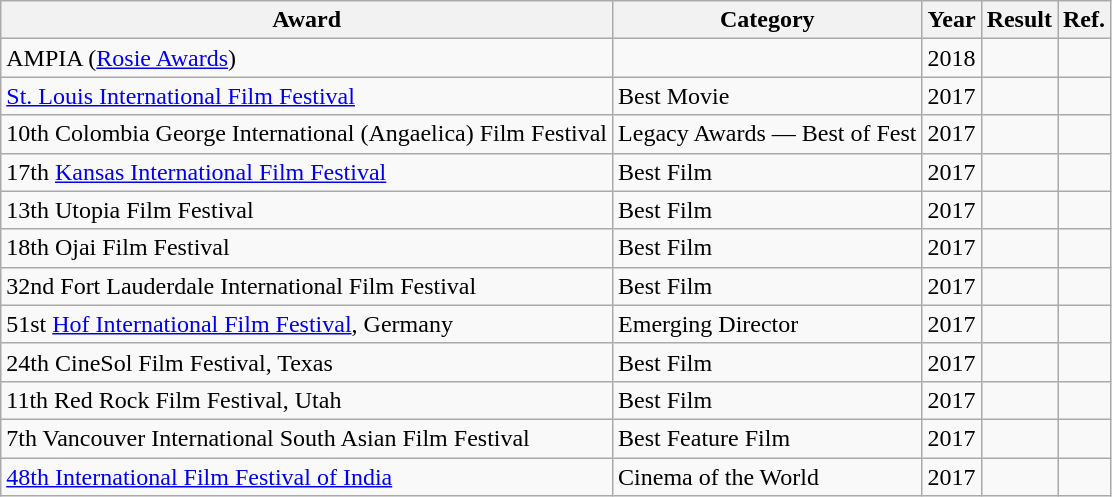<table class="wikitable">
<tr>
<th>Award</th>
<th>Category</th>
<th>Year</th>
<th>Result</th>
<th>Ref.</th>
</tr>
<tr>
<td>AMPIA (<a href='#'>Rosie Awards</a>)</td>
<td></td>
<td>2018</td>
<td></td>
<td></td>
</tr>
<tr>
<td><a href='#'>St. Louis International Film Festival</a></td>
<td>Best Movie</td>
<td>2017</td>
<td></td>
<td></td>
</tr>
<tr>
<td>10th Colombia George International (Angaelica) Film Festival</td>
<td>Legacy Awards — Best of Fest</td>
<td>2017</td>
<td></td>
<td></td>
</tr>
<tr>
<td>17th <a href='#'>Kansas International Film Festival</a></td>
<td>Best Film</td>
<td>2017</td>
<td></td>
<td></td>
</tr>
<tr>
<td>13th Utopia Film Festival</td>
<td>Best Film</td>
<td>2017</td>
<td></td>
<td></td>
</tr>
<tr>
<td>18th Ojai Film Festival</td>
<td>Best Film</td>
<td>2017</td>
<td></td>
<td></td>
</tr>
<tr>
<td>32nd Fort Lauderdale International Film Festival</td>
<td>Best Film</td>
<td>2017</td>
<td></td>
<td></td>
</tr>
<tr>
<td>51st <a href='#'>Hof International Film Festival</a>, Germany</td>
<td>Emerging Director</td>
<td>2017</td>
<td></td>
<td></td>
</tr>
<tr>
<td>24th CineSol Film Festival, Texas</td>
<td>Best Film</td>
<td>2017</td>
<td></td>
<td></td>
</tr>
<tr>
<td>11th Red Rock Film Festival, Utah</td>
<td>Best Film</td>
<td>2017</td>
<td></td>
<td></td>
</tr>
<tr>
<td>7th Vancouver International South Asian Film Festival</td>
<td>Best Feature Film</td>
<td>2017</td>
<td></td>
<td></td>
</tr>
<tr>
<td><a href='#'>48th International Film Festival of India</a></td>
<td>Cinema of the World</td>
<td>2017</td>
<td></td>
<td></td>
</tr>
</table>
